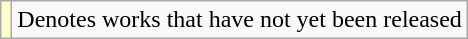<table class="wikitable">
<tr>
<td style="background:#FFFFCC;"></td>
<td>Denotes works that have not yet been released</td>
</tr>
</table>
